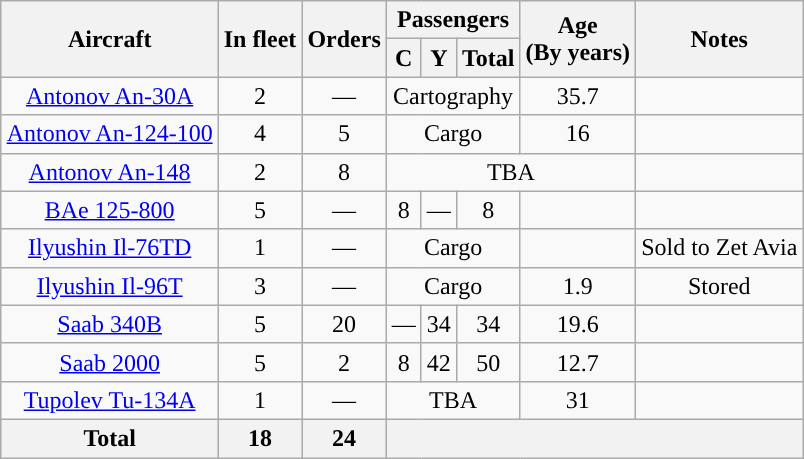<table class="wikitable" style="margin:1em auto; border-collapse:collapse;text-align:center">
<tr>
<th rowspan="2">Aircraft</th>
<th rowspan="2">In fleet</th>
<th rowspan="2">Orders</th>
<th colspan="3">Passengers</th>
<th rowspan="2">Age<br>(By years)</th>
<th rowspan="2">Notes</th>
</tr>
<tr>
<th><abbr>C</abbr></th>
<th><abbr>Y</abbr></th>
<th>Total</th>
</tr>
<tr>
<td><a href='#'>Antonov An-30A</a></td>
<td>2</td>
<td>—</td>
<td colspan="3"><abbr>Cartography</abbr></td>
<td>35.7</td>
<td></td>
</tr>
<tr>
<td><a href='#'>Antonov An-124-100</a></td>
<td>4</td>
<td>5</td>
<td colspan="3"><abbr>Cargo</abbr></td>
<td>16</td>
<td></td>
</tr>
<tr>
<td><a href='#'>Antonov An-148</a></td>
<td>2</td>
<td>8</td>
<td colspan="4"><abbr>TBA</abbr></td>
<td></td>
</tr>
<tr>
<td><a href='#'>BAe 125-800</a></td>
<td>5</td>
<td>—</td>
<td>8</td>
<td>—</td>
<td>8</td>
<td></td>
<td></td>
</tr>
<tr>
<td><a href='#'>Ilyushin Il-76TD</a></td>
<td>1</td>
<td>—</td>
<td colspan="3"><abbr>Cargo</abbr></td>
<td></td>
<td>Sold to Zet Avia</td>
</tr>
<tr>
<td><a href='#'>Ilyushin Il-96T</a></td>
<td>3</td>
<td>—</td>
<td colspan="3"><abbr>Cargo</abbr></td>
<td>1.9</td>
<td>Stored</td>
</tr>
<tr>
<td><a href='#'>Saab 340B</a></td>
<td>5</td>
<td>20</td>
<td>—</td>
<td>34</td>
<td>34</td>
<td>19.6</td>
<td></td>
</tr>
<tr>
<td><a href='#'>Saab 2000</a></td>
<td>5</td>
<td>2</td>
<td>8</td>
<td>42</td>
<td>50</td>
<td>12.7</td>
<td></td>
</tr>
<tr>
<td><a href='#'>Tupolev Tu-134A</a></td>
<td>1</td>
<td>—</td>
<td colspan="3"><abbr>TBA</abbr></td>
<td>31</td>
<td></td>
</tr>
<tr>
<th>Total</th>
<th>18</th>
<th>24</th>
<th colspan="8"></th>
</tr>
</table>
